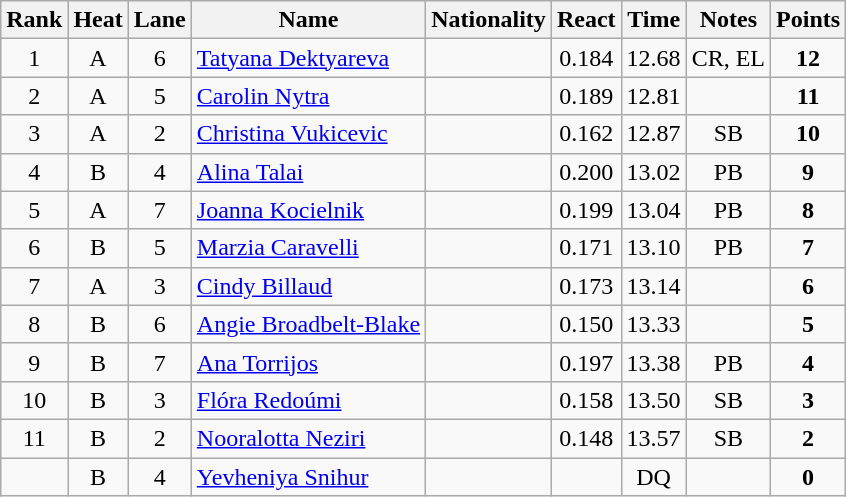<table class="wikitable sortable" style="text-align:center">
<tr>
<th>Rank</th>
<th>Heat</th>
<th>Lane</th>
<th>Name</th>
<th>Nationality</th>
<th>React</th>
<th>Time</th>
<th>Notes</th>
<th>Points</th>
</tr>
<tr>
<td>1</td>
<td>A</td>
<td>6</td>
<td align=left><a href='#'>Tatyana Dektyareva</a></td>
<td align=left></td>
<td>0.184</td>
<td>12.68</td>
<td>CR, EL</td>
<td><strong>12</strong></td>
</tr>
<tr>
<td>2</td>
<td>A</td>
<td>5</td>
<td align=left><a href='#'>Carolin Nytra</a></td>
<td align=left></td>
<td>0.189</td>
<td>12.81</td>
<td></td>
<td><strong>11</strong></td>
</tr>
<tr>
<td>3</td>
<td>A</td>
<td>2</td>
<td align=left><a href='#'>Christina Vukicevic</a></td>
<td align=left></td>
<td>0.162</td>
<td>12.87</td>
<td>SB</td>
<td><strong>10</strong></td>
</tr>
<tr>
<td>4</td>
<td>B</td>
<td>4</td>
<td align=left><a href='#'>Alina Talai</a></td>
<td align=left></td>
<td>0.200</td>
<td>13.02</td>
<td>PB</td>
<td><strong>9</strong></td>
</tr>
<tr>
<td>5</td>
<td>A</td>
<td>7</td>
<td align=left><a href='#'>Joanna Kocielnik</a></td>
<td align=left></td>
<td>0.199</td>
<td>13.04</td>
<td>PB</td>
<td><strong>8</strong></td>
</tr>
<tr>
<td>6</td>
<td>B</td>
<td>5</td>
<td align=left><a href='#'>Marzia Caravelli</a></td>
<td align=left></td>
<td>0.171</td>
<td>13.10</td>
<td>PB</td>
<td><strong>7</strong></td>
</tr>
<tr>
<td>7</td>
<td>A</td>
<td>3</td>
<td align=left><a href='#'>Cindy Billaud</a></td>
<td align=left></td>
<td>0.173</td>
<td>13.14</td>
<td></td>
<td><strong>6</strong></td>
</tr>
<tr>
<td>8</td>
<td>B</td>
<td>6</td>
<td align=left><a href='#'>Angie Broadbelt-Blake</a></td>
<td align=left></td>
<td>0.150</td>
<td>13.33</td>
<td></td>
<td><strong>5</strong></td>
</tr>
<tr>
<td>9</td>
<td>B</td>
<td>7</td>
<td align=left><a href='#'>Ana Torrijos</a></td>
<td align=left></td>
<td>0.197</td>
<td>13.38</td>
<td>PB</td>
<td><strong>4</strong></td>
</tr>
<tr>
<td>10</td>
<td>B</td>
<td>3</td>
<td align=left><a href='#'>Flóra Redoúmi</a></td>
<td align=left></td>
<td>0.158</td>
<td>13.50</td>
<td>SB</td>
<td><strong>3</strong></td>
</tr>
<tr>
<td>11</td>
<td>B</td>
<td>2</td>
<td align=left><a href='#'>Nooralotta Neziri</a></td>
<td align=left></td>
<td>0.148</td>
<td>13.57</td>
<td>SB</td>
<td><strong>2</strong></td>
</tr>
<tr>
<td></td>
<td>B</td>
<td>4</td>
<td align=left><a href='#'>Yevheniya Snihur</a></td>
<td align=left></td>
<td></td>
<td>DQ</td>
<td></td>
<td><strong>0</strong></td>
</tr>
</table>
